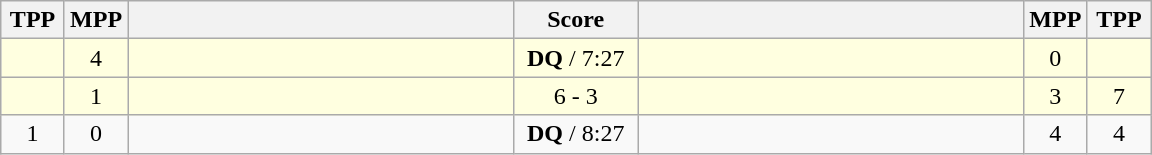<table class="wikitable" style="text-align: center;" |>
<tr>
<th width="35">TPP</th>
<th width="35">MPP</th>
<th width="250"></th>
<th width="75">Score</th>
<th width="250"></th>
<th width="35">MPP</th>
<th width="35">TPP</th>
</tr>
<tr bgcolor=lightyellow>
<td></td>
<td>4</td>
<td style="text-align:left;"></td>
<td><strong>DQ</strong> / 7:27</td>
<td style="text-align:left;"><strong></strong></td>
<td>0</td>
<td></td>
</tr>
<tr bgcolor=lightyellow>
<td></td>
<td>1</td>
<td style="text-align:left;"><strong></strong></td>
<td>6 - 3</td>
<td style="text-align:left;"></td>
<td>3</td>
<td>7</td>
</tr>
<tr>
<td>1</td>
<td>0</td>
<td style="text-align:left;"><strong></strong></td>
<td><strong>DQ</strong> / 8:27</td>
<td style="text-align:left;"></td>
<td>4</td>
<td>4</td>
</tr>
</table>
